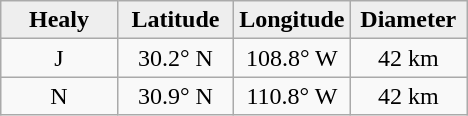<table class="wikitable">
<tr>
<th width="25%" style="background:#eeeeee;">Healy</th>
<th width="25%" style="background:#eeeeee;">Latitude</th>
<th width="25%" style="background:#eeeeee;">Longitude</th>
<th width="25%" style="background:#eeeeee;">Diameter</th>
</tr>
<tr>
<td align="center">J</td>
<td align="center">30.2° N</td>
<td align="center">108.8° W</td>
<td align="center">42 km</td>
</tr>
<tr>
<td align="center">N</td>
<td align="center">30.9° N</td>
<td align="center">110.8° W</td>
<td align="center">42 km</td>
</tr>
</table>
